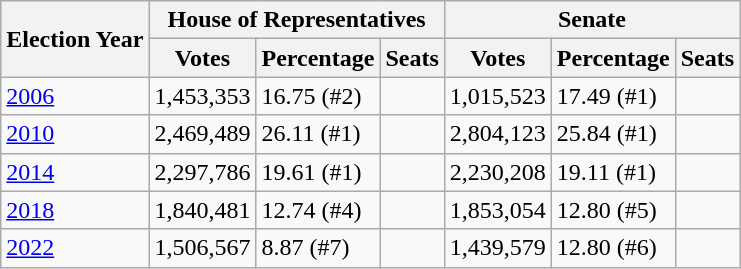<table class="wikitable">
<tr>
<th rowspan="2">Election Year</th>
<th colspan="3">House of Representatives</th>
<th colspan="3">Senate</th>
</tr>
<tr>
<th>Votes</th>
<th>Percentage</th>
<th>Seats</th>
<th>Votes</th>
<th>Percentage</th>
<th>Seats</th>
</tr>
<tr>
<td><a href='#'>2006</a></td>
<td>1,453,353</td>
<td>16.75 (#2)</td>
<td></td>
<td>1,015,523</td>
<td>17.49 (#1)</td>
<td></td>
</tr>
<tr>
<td><a href='#'>2010</a></td>
<td>2,469,489</td>
<td>26.11 (#1)</td>
<td></td>
<td>2,804,123</td>
<td>25.84 (#1)</td>
<td></td>
</tr>
<tr>
<td><a href='#'>2014</a></td>
<td>2,297,786</td>
<td>19.61 (#1)</td>
<td></td>
<td>2,230,208</td>
<td>19.11 (#1)</td>
<td></td>
</tr>
<tr>
<td><a href='#'>2018</a></td>
<td>1,840,481</td>
<td>12.74 (#4)</td>
<td></td>
<td>1,853,054</td>
<td>12.80 (#5)</td>
<td></td>
</tr>
<tr>
<td><a href='#'>2022</a></td>
<td>1,506,567</td>
<td>8.87 (#7)</td>
<td></td>
<td>1,439,579</td>
<td>12.80 (#6)</td>
<td></td>
</tr>
</table>
